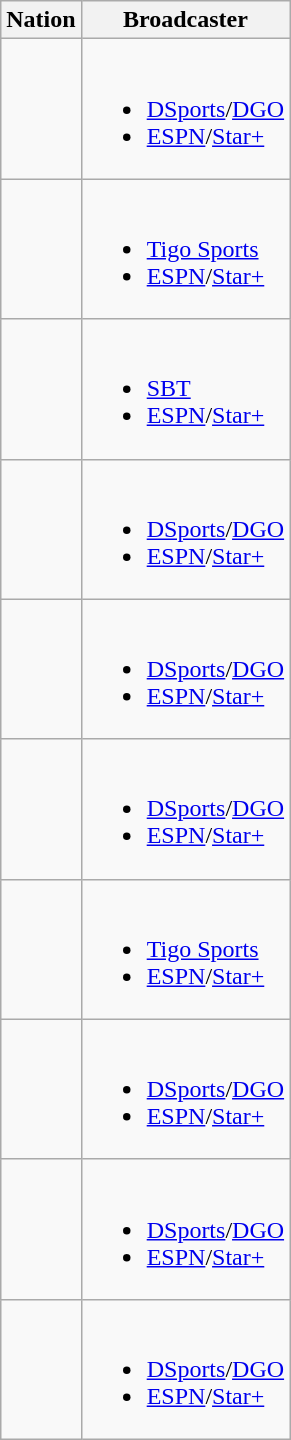<table class="wikitable">
<tr>
<th>Nation</th>
<th>Broadcaster</th>
</tr>
<tr>
<td></td>
<td><br><ul><li><a href='#'>DSports</a>/<a href='#'>DGO</a></li><li><a href='#'>ESPN</a>/<a href='#'>Star+</a></li></ul></td>
</tr>
<tr>
<td></td>
<td><br><ul><li><a href='#'>Tigo Sports</a></li><li><a href='#'>ESPN</a>/<a href='#'>Star+</a></li></ul></td>
</tr>
<tr>
<td></td>
<td><br><ul><li><a href='#'>SBT</a></li><li><a href='#'>ESPN</a>/<a href='#'>Star+</a></li></ul></td>
</tr>
<tr>
<td></td>
<td><br><ul><li><a href='#'>DSports</a>/<a href='#'>DGO</a></li><li><a href='#'>ESPN</a>/<a href='#'>Star+</a></li></ul></td>
</tr>
<tr>
<td></td>
<td><br><ul><li><a href='#'>DSports</a>/<a href='#'>DGO</a></li><li><a href='#'>ESPN</a>/<a href='#'>Star+</a></li></ul></td>
</tr>
<tr>
<td></td>
<td><br><ul><li><a href='#'>DSports</a>/<a href='#'>DGO</a></li><li><a href='#'>ESPN</a>/<a href='#'>Star+</a></li></ul></td>
</tr>
<tr>
<td></td>
<td><br><ul><li><a href='#'>Tigo Sports</a></li><li><a href='#'>ESPN</a>/<a href='#'>Star+</a></li></ul></td>
</tr>
<tr>
<td></td>
<td><br><ul><li><a href='#'>DSports</a>/<a href='#'>DGO</a></li><li><a href='#'>ESPN</a>/<a href='#'>Star+</a></li></ul></td>
</tr>
<tr>
<td></td>
<td><br><ul><li><a href='#'>DSports</a>/<a href='#'>DGO</a></li><li><a href='#'>ESPN</a>/<a href='#'>Star+</a></li></ul></td>
</tr>
<tr>
<td></td>
<td><br><ul><li><a href='#'>DSports</a>/<a href='#'>DGO</a></li><li><a href='#'>ESPN</a>/<a href='#'>Star+</a></li></ul></td>
</tr>
</table>
